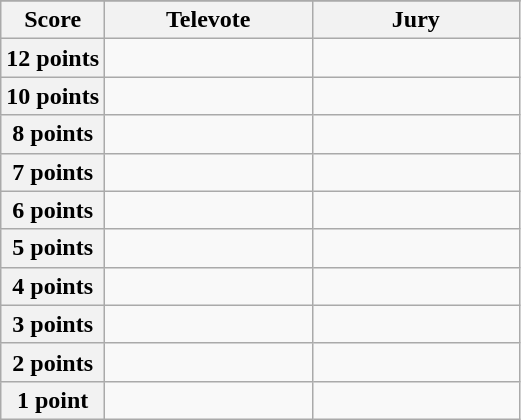<table class="wikitable">
<tr>
</tr>
<tr>
<th scope="col" width="20%">Score</th>
<th scope="col" width="40%">Televote</th>
<th scope="col" width="40%">Jury</th>
</tr>
<tr>
<th scope="row">12 points</th>
<td></td>
<td></td>
</tr>
<tr>
<th scope="row">10 points</th>
<td></td>
<td></td>
</tr>
<tr>
<th scope="row">8 points</th>
<td></td>
<td></td>
</tr>
<tr>
<th scope="row">7 points</th>
<td></td>
<td></td>
</tr>
<tr>
<th scope="row">6 points</th>
<td></td>
<td></td>
</tr>
<tr>
<th scope="row">5 points</th>
<td></td>
<td></td>
</tr>
<tr>
<th scope="row">4 points</th>
<td></td>
<td></td>
</tr>
<tr>
<th scope="row">3 points</th>
<td></td>
<td></td>
</tr>
<tr>
<th scope="row">2 points</th>
<td></td>
<td></td>
</tr>
<tr>
<th scope="row">1 point</th>
<td></td>
<td></td>
</tr>
</table>
